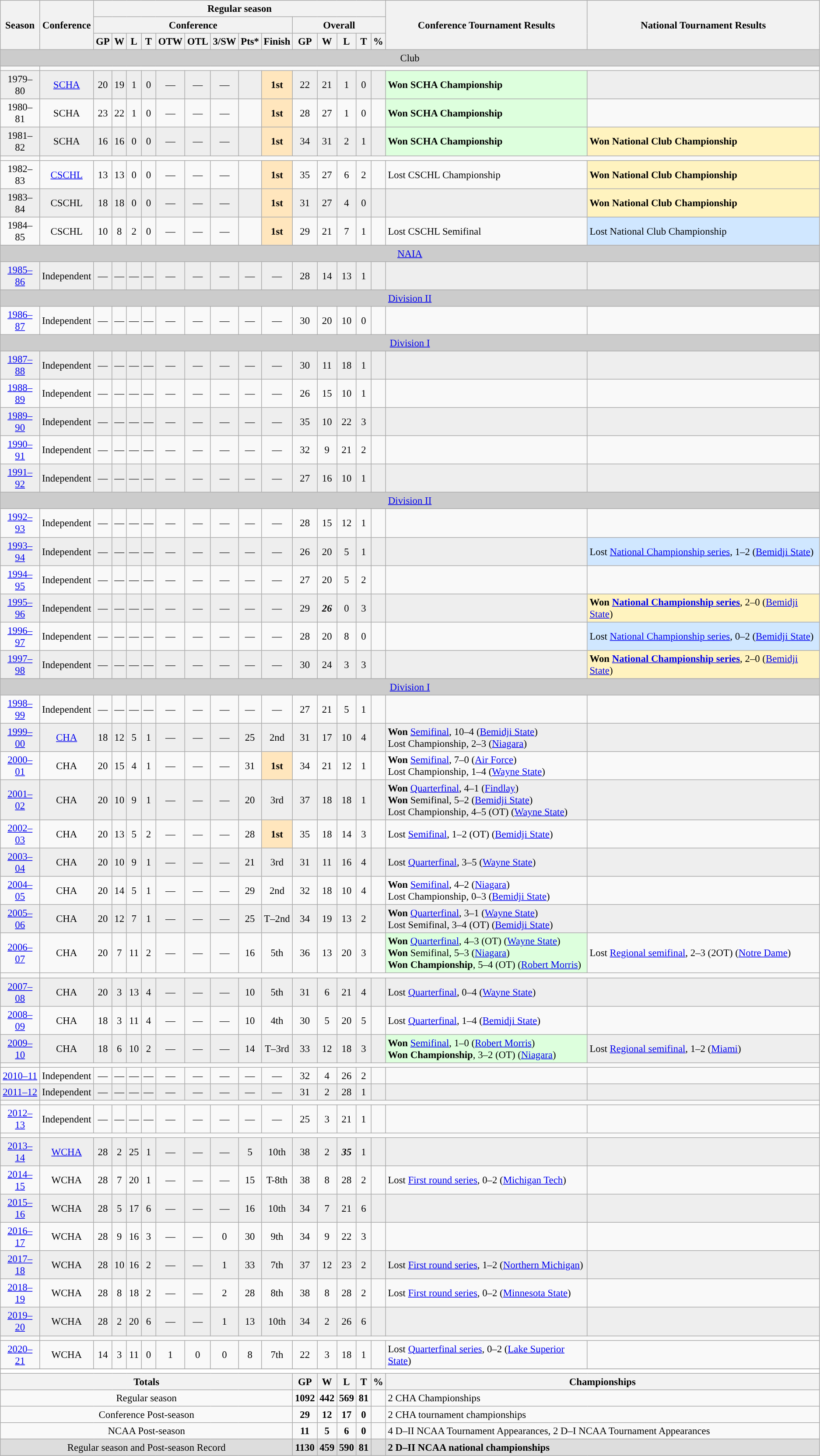<table class="wikitable" style="text-align: center; font-size: 95%">
<tr>
<th rowspan="3">Season</th>
<th rowspan="3">Conference</th>
<th colspan="14">Regular season</th>
<th rowspan="3">Conference Tournament Results</th>
<th rowspan="3">National Tournament Results</th>
</tr>
<tr>
<th colspan="9">Conference</th>
<th colspan="5">Overall</th>
</tr>
<tr>
<th>GP</th>
<th>W</th>
<th>L</th>
<th>T</th>
<th>OTW</th>
<th>OTL</th>
<th>3/SW</th>
<th>Pts*</th>
<th>Finish</th>
<th>GP</th>
<th>W</th>
<th>L</th>
<th>T</th>
<th>%</th>
</tr>
<tr>
<td style="background:#cccccc;" colspan="18">Club</td>
</tr>
<tr>
<td><a href='#'></a> </td>
</tr>
<tr bgcolor=eeeeee>
<td>1979–80</td>
<td><a href='#'>SCHA</a></td>
<td>20</td>
<td>19</td>
<td>1</td>
<td>0</td>
<td>—</td>
<td>—</td>
<td>—</td>
<td></td>
<td style="background: #FFE6BD;"><strong>1st</strong></td>
<td>22</td>
<td>21</td>
<td>1</td>
<td>0</td>
<td></td>
<td style="background: #ddffdd;" align="left"><strong>Won SCHA Championship</strong></td>
<td align="left"></td>
</tr>
<tr>
<td>1980–81</td>
<td>SCHA</td>
<td>23</td>
<td>22</td>
<td>1</td>
<td>0</td>
<td>—</td>
<td>—</td>
<td>—</td>
<td></td>
<td style="background: #FFE6BD;"><strong>1st</strong></td>
<td>28</td>
<td>27</td>
<td>1</td>
<td>0</td>
<td></td>
<td style="background: #ddffdd;" align="left"><strong>Won SCHA Championship</strong></td>
<td align="left"></td>
</tr>
<tr bgcolor=eeeeee>
<td>1981–82</td>
<td>SCHA</td>
<td>16</td>
<td>16</td>
<td>0</td>
<td>0</td>
<td>—</td>
<td>—</td>
<td>—</td>
<td></td>
<td style="background: #FFE6BD;"><strong>1st</strong></td>
<td>34</td>
<td>31</td>
<td>2</td>
<td>1</td>
<td></td>
<td style="background: #ddffdd;" align="left"><strong>Won SCHA Championship</strong></td>
<td style="background: #FFF3BF;" align="left"><strong>Won National Club Championship</strong></td>
</tr>
<tr>
<td><a href='#'></a> </td>
</tr>
<tr>
<td>1982–83</td>
<td><a href='#'>CSCHL</a></td>
<td>13</td>
<td>13</td>
<td>0</td>
<td>0</td>
<td>—</td>
<td>—</td>
<td>—</td>
<td></td>
<td style="background: #FFE6BD;"><strong>1st</strong></td>
<td>35</td>
<td>27</td>
<td>6</td>
<td>2</td>
<td></td>
<td align="left">Lost CSCHL Championship</td>
<td style="background: #FFF3BF;" align="left"><strong>Won National Club Championship</strong></td>
</tr>
<tr bgcolor=eeeeee>
<td>1983–84</td>
<td>CSCHL</td>
<td>18</td>
<td>18</td>
<td>0</td>
<td>0</td>
<td>—</td>
<td>—</td>
<td>—</td>
<td></td>
<td style="background: #FFE6BD;"><strong>1st</strong></td>
<td>31</td>
<td>27</td>
<td>4</td>
<td>0</td>
<td></td>
<td align="left"></td>
<td style="background: #FFF3BF;" align="left"><strong>Won National Club Championship</strong></td>
</tr>
<tr>
<td>1984–85</td>
<td>CSCHL</td>
<td>10</td>
<td>8</td>
<td>2</td>
<td>0</td>
<td>—</td>
<td>—</td>
<td>—</td>
<td></td>
<td style="background: #FFE6BD;"><strong>1st</strong></td>
<td>29</td>
<td>21</td>
<td>7</td>
<td>1</td>
<td></td>
<td align="left">Lost CSCHL Semifinal</td>
<td style="background: #D0E7FF;" align="left">Lost National Club Championship</td>
</tr>
<tr>
<td style="background:#cccccc;" colspan="18"><a href='#'>NAIA</a></td>
</tr>
<tr bgcolor=eeeeee>
<td><a href='#'>1985–86</a></td>
<td>Independent</td>
<td>—</td>
<td>—</td>
<td>—</td>
<td>—</td>
<td>—</td>
<td>—</td>
<td>—</td>
<td>—</td>
<td>—</td>
<td>28</td>
<td>14</td>
<td>13</td>
<td>1</td>
<td></td>
<td align="left"></td>
<td align="left"></td>
</tr>
<tr>
<td style="background:#cccccc;" colspan="18"><a href='#'>Division II</a></td>
</tr>
<tr>
<td><a href='#'>1986–87</a></td>
<td>Independent</td>
<td>—</td>
<td>—</td>
<td>—</td>
<td>—</td>
<td>—</td>
<td>—</td>
<td>—</td>
<td>—</td>
<td>—</td>
<td>30</td>
<td>20</td>
<td>10</td>
<td>0</td>
<td></td>
<td align="left"></td>
<td align="left"></td>
</tr>
<tr>
<td style="background:#cccccc;" colspan="18"><a href='#'>Division I</a></td>
</tr>
<tr bgcolor=eeeeee>
<td><a href='#'>1987–88</a></td>
<td>Independent</td>
<td>—</td>
<td>—</td>
<td>—</td>
<td>—</td>
<td>—</td>
<td>—</td>
<td>—</td>
<td>—</td>
<td>—</td>
<td>30</td>
<td>11</td>
<td>18</td>
<td>1</td>
<td></td>
<td align="left"></td>
<td align="left"></td>
</tr>
<tr>
<td><a href='#'>1988–89</a></td>
<td>Independent</td>
<td>—</td>
<td>—</td>
<td>—</td>
<td>—</td>
<td>—</td>
<td>—</td>
<td>—</td>
<td>—</td>
<td>—</td>
<td>26</td>
<td>15</td>
<td>10</td>
<td>1</td>
<td></td>
<td align="left"></td>
<td align="left"></td>
</tr>
<tr bgcolor=eeeeee>
<td><a href='#'>1989–90</a></td>
<td>Independent</td>
<td>—</td>
<td>—</td>
<td>—</td>
<td>—</td>
<td>—</td>
<td>—</td>
<td>—</td>
<td>—</td>
<td>—</td>
<td>35</td>
<td>10</td>
<td>22</td>
<td>3</td>
<td></td>
<td align="left"></td>
<td align="left"></td>
</tr>
<tr>
<td><a href='#'>1990–91</a></td>
<td>Independent</td>
<td>—</td>
<td>—</td>
<td>—</td>
<td>—</td>
<td>—</td>
<td>—</td>
<td>—</td>
<td>—</td>
<td>—</td>
<td>32</td>
<td>9</td>
<td>21</td>
<td>2</td>
<td></td>
<td align="left"></td>
<td align="left"></td>
</tr>
<tr bgcolor=eeeeee>
<td><a href='#'>1991–92</a></td>
<td>Independent</td>
<td>—</td>
<td>—</td>
<td>—</td>
<td>—</td>
<td>—</td>
<td>—</td>
<td>—</td>
<td>—</td>
<td>—</td>
<td>27</td>
<td>16</td>
<td>10</td>
<td>1</td>
<td></td>
<td align="left"></td>
<td align="left"></td>
</tr>
<tr>
<td style="background:#cccccc;" colspan="18"><a href='#'>Division II</a></td>
</tr>
<tr>
<td><a href='#'>1992–93</a></td>
<td>Independent</td>
<td>—</td>
<td>—</td>
<td>—</td>
<td>—</td>
<td>—</td>
<td>—</td>
<td>—</td>
<td>—</td>
<td>—</td>
<td>28</td>
<td>15</td>
<td>12</td>
<td>1</td>
<td></td>
<td align="left"></td>
<td align="left"></td>
</tr>
<tr bgcolor=eeeeee>
<td><a href='#'>1993–94</a></td>
<td>Independent</td>
<td>—</td>
<td>—</td>
<td>—</td>
<td>—</td>
<td>—</td>
<td>—</td>
<td>—</td>
<td>—</td>
<td>—</td>
<td>26</td>
<td>20</td>
<td>5</td>
<td>1</td>
<td></td>
<td align="left"></td>
<td style="background: #D0E7FF;" align="left">Lost <a href='#'>National Championship series</a>, 1–2 (<a href='#'>Bemidji State</a>)</td>
</tr>
<tr>
<td><a href='#'>1994–95</a></td>
<td>Independent</td>
<td>—</td>
<td>—</td>
<td>—</td>
<td>—</td>
<td>—</td>
<td>—</td>
<td>—</td>
<td>—</td>
<td>—</td>
<td>27</td>
<td>20</td>
<td>5</td>
<td>2</td>
<td></td>
<td align="left"></td>
<td align="left"></td>
</tr>
<tr bgcolor=eeeeee>
<td><a href='#'>1995–96</a></td>
<td>Independent</td>
<td>—</td>
<td>—</td>
<td>—</td>
<td>—</td>
<td>—</td>
<td>—</td>
<td>—</td>
<td>—</td>
<td>—</td>
<td>29</td>
<td><strong><em>26</em></strong></td>
<td>0</td>
<td>3</td>
<td><strong><em></em></strong></td>
<td align="left"></td>
<td style="background: #FFF3BF;" align="left"><strong>Won <a href='#'>National Championship series</a></strong>, 2–0 (<a href='#'>Bemidji State</a>)</td>
</tr>
<tr>
<td><a href='#'>1996–97</a></td>
<td>Independent</td>
<td>—</td>
<td>—</td>
<td>—</td>
<td>—</td>
<td>—</td>
<td>—</td>
<td>—</td>
<td>—</td>
<td>—</td>
<td>28</td>
<td>20</td>
<td>8</td>
<td>0</td>
<td></td>
<td align="left"></td>
<td style="background: #D0E7FF;" align="left">Lost <a href='#'>National Championship series</a>, 0–2 (<a href='#'>Bemidji State</a>)</td>
</tr>
<tr bgcolor=eeeeee>
<td><a href='#'>1997–98</a></td>
<td>Independent</td>
<td>—</td>
<td>—</td>
<td>—</td>
<td>—</td>
<td>—</td>
<td>—</td>
<td>—</td>
<td>—</td>
<td>—</td>
<td>30</td>
<td>24</td>
<td>3</td>
<td>3</td>
<td></td>
<td align="left"></td>
<td style="background: #FFF3BF;" align="left"><strong>Won <a href='#'>National Championship series</a></strong>, 2–0 (<a href='#'>Bemidji State</a>)</td>
</tr>
<tr>
<td style="background:#cccccc;" colspan="18"><a href='#'>Division I</a></td>
</tr>
<tr>
<td><a href='#'>1998–99</a></td>
<td>Independent</td>
<td>—</td>
<td>—</td>
<td>—</td>
<td>—</td>
<td>—</td>
<td>—</td>
<td>—</td>
<td>—</td>
<td>—</td>
<td>27</td>
<td>21</td>
<td>5</td>
<td>1</td>
<td></td>
<td align="left"></td>
<td align="left"></td>
</tr>
<tr bgcolor=eeeeee>
<td><a href='#'>1999–00</a></td>
<td><a href='#'>CHA</a></td>
<td>18</td>
<td>12</td>
<td>5</td>
<td>1</td>
<td>—</td>
<td>—</td>
<td>—</td>
<td>25</td>
<td>2nd</td>
<td>31</td>
<td>17</td>
<td>10</td>
<td>4</td>
<td></td>
<td align="left"><strong>Won</strong> <a href='#'>Semifinal</a>, 10–4 (<a href='#'>Bemidji State</a>)<br>Lost Championship, 2–3 (<a href='#'>Niagara</a>)</td>
<td align="left"></td>
</tr>
<tr>
<td><a href='#'>2000–01</a></td>
<td>CHA</td>
<td>20</td>
<td>15</td>
<td>4</td>
<td>1</td>
<td>—</td>
<td>—</td>
<td>—</td>
<td>31</td>
<td style="background: #FFE6BD;"><strong>1st</strong></td>
<td>34</td>
<td>21</td>
<td>12</td>
<td>1</td>
<td></td>
<td align="left"><strong>Won</strong> <a href='#'>Semifinal</a>, 7–0 (<a href='#'>Air Force</a>)<br>Lost Championship, 1–4 (<a href='#'>Wayne State</a>)</td>
<td align="left"></td>
</tr>
<tr bgcolor=eeeeee>
<td><a href='#'>2001–02</a></td>
<td>CHA</td>
<td>20</td>
<td>10</td>
<td>9</td>
<td>1</td>
<td>—</td>
<td>—</td>
<td>—</td>
<td>20</td>
<td>3rd</td>
<td>37</td>
<td>18</td>
<td>18</td>
<td>1</td>
<td></td>
<td align="left"><strong>Won</strong> <a href='#'>Quarterfinal</a>, 4–1 (<a href='#'>Findlay</a>)<br><strong>Won</strong> Semifinal, 5–2 (<a href='#'>Bemidji State</a>)<br>Lost Championship, 4–5 (OT) (<a href='#'>Wayne State</a>)</td>
<td align="left"></td>
</tr>
<tr>
<td><a href='#'>2002–03</a></td>
<td>CHA</td>
<td>20</td>
<td>13</td>
<td>5</td>
<td>2</td>
<td>—</td>
<td>—</td>
<td>—</td>
<td>28</td>
<td style="background: #FFE6BD;"><strong>1st</strong></td>
<td>35</td>
<td>18</td>
<td>14</td>
<td>3</td>
<td></td>
<td align="left">Lost <a href='#'>Semifinal</a>, 1–2 (OT) (<a href='#'>Bemidji State</a>)</td>
<td align="left"></td>
</tr>
<tr bgcolor=eeeeee>
<td><a href='#'>2003–04</a></td>
<td>CHA</td>
<td>20</td>
<td>10</td>
<td>9</td>
<td>1</td>
<td>—</td>
<td>—</td>
<td>—</td>
<td>21</td>
<td>3rd</td>
<td>31</td>
<td>11</td>
<td>16</td>
<td>4</td>
<td></td>
<td align="left">Lost <a href='#'>Quarterfinal</a>, 3–5 (<a href='#'>Wayne State</a>)</td>
<td align="left"></td>
</tr>
<tr>
<td><a href='#'>2004–05</a></td>
<td>CHA</td>
<td>20</td>
<td>14</td>
<td>5</td>
<td>1</td>
<td>—</td>
<td>—</td>
<td>—</td>
<td>29</td>
<td>2nd</td>
<td>32</td>
<td>18</td>
<td>10</td>
<td>4</td>
<td></td>
<td align="left"><strong>Won</strong> <a href='#'>Semifinal</a>, 4–2 (<a href='#'>Niagara</a>)<br>Lost Championship, 0–3 (<a href='#'>Bemidji State</a>)</td>
<td align="left"></td>
</tr>
<tr bgcolor=eeeeee>
<td><a href='#'>2005–06</a></td>
<td>CHA</td>
<td>20</td>
<td>12</td>
<td>7</td>
<td>1</td>
<td>—</td>
<td>—</td>
<td>—</td>
<td>25</td>
<td>T–2nd</td>
<td>34</td>
<td>19</td>
<td>13</td>
<td>2</td>
<td></td>
<td align="left"><strong>Won</strong> <a href='#'>Quarterfinal</a>, 3–1 (<a href='#'>Wayne State</a>)<br>Lost Semifinal, 3–4 (OT) (<a href='#'>Bemidji State</a>)</td>
<td align="left"></td>
</tr>
<tr>
<td><a href='#'>2006–07</a></td>
<td>CHA</td>
<td>20</td>
<td>7</td>
<td>11</td>
<td>2</td>
<td>—</td>
<td>—</td>
<td>—</td>
<td>16</td>
<td>5th</td>
<td>36</td>
<td>13</td>
<td>20</td>
<td>3</td>
<td></td>
<td style="background: #ddffdd;" align="left"><strong>Won</strong> <a href='#'>Quarterfinal</a>, 4–3 (OT) (<a href='#'>Wayne State</a>)<br><strong>Won</strong> Semifinal, 5–3 (<a href='#'>Niagara</a>)<br><strong>Won Championship</strong>, 5–4 (OT) (<a href='#'>Robert Morris</a>)</td>
<td align="left">Lost <a href='#'>Regional semifinal</a>, 2–3 (2OT) (<a href='#'>Notre Dame</a>)</td>
</tr>
<tr>
<td><a href='#'></a> </td>
</tr>
<tr bgcolor=eeeeee>
<td><a href='#'>2007–08</a></td>
<td>CHA</td>
<td>20</td>
<td>3</td>
<td>13</td>
<td>4</td>
<td>—</td>
<td>—</td>
<td>—</td>
<td>10</td>
<td>5th</td>
<td>31</td>
<td>6</td>
<td>21</td>
<td>4</td>
<td></td>
<td align="left">Lost <a href='#'>Quarterfinal</a>, 0–4 (<a href='#'>Wayne State</a>)</td>
<td align="left"></td>
</tr>
<tr>
<td><a href='#'>2008–09</a></td>
<td>CHA</td>
<td>18</td>
<td>3</td>
<td>11</td>
<td>4</td>
<td>—</td>
<td>—</td>
<td>—</td>
<td>10</td>
<td>4th</td>
<td>30</td>
<td>5</td>
<td>20</td>
<td>5</td>
<td></td>
<td align="left">Lost <a href='#'>Quarterfinal</a>, 1–4 (<a href='#'>Bemidji State</a>)</td>
<td align="left"></td>
</tr>
<tr bgcolor=eeeeee>
<td><a href='#'>2009–10</a></td>
<td>CHA</td>
<td>18</td>
<td>6</td>
<td>10</td>
<td>2</td>
<td>—</td>
<td>—</td>
<td>—</td>
<td>14</td>
<td>T–3rd</td>
<td>33</td>
<td>12</td>
<td>18</td>
<td>3</td>
<td></td>
<td style="background: #ddffdd;" align="left"><strong>Won</strong> <a href='#'>Semifinal</a>, 1–0 (<a href='#'>Robert Morris</a>)<br><strong>Won Championship</strong>, 3–2 (OT) (<a href='#'>Niagara</a>)</td>
<td align="left">Lost <a href='#'>Regional semifinal</a>, 1–2 (<a href='#'>Miami</a>)</td>
</tr>
<tr>
<td><a href='#'></a> </td>
</tr>
<tr>
<td><a href='#'>2010–11</a></td>
<td>Independent</td>
<td>—</td>
<td>—</td>
<td>—</td>
<td>—</td>
<td>—</td>
<td>—</td>
<td>—</td>
<td>—</td>
<td>—</td>
<td>32</td>
<td>4</td>
<td>26</td>
<td>2</td>
<td></td>
<td align="left"></td>
<td align="left"></td>
</tr>
<tr bgcolor=eeeeee>
<td><a href='#'>2011–12</a></td>
<td>Independent</td>
<td>—</td>
<td>—</td>
<td>—</td>
<td>—</td>
<td>—</td>
<td>—</td>
<td>—</td>
<td>—</td>
<td>—</td>
<td>31</td>
<td>2</td>
<td>28</td>
<td>1</td>
<td></td>
<td align="left"></td>
<td align="left"></td>
</tr>
<tr>
<td><a href='#'></a> </td>
</tr>
<tr>
<td><a href='#'>2012–13</a></td>
<td>Independent</td>
<td>—</td>
<td>—</td>
<td>—</td>
<td>—</td>
<td>—</td>
<td>—</td>
<td>—</td>
<td>—</td>
<td>—</td>
<td>25</td>
<td>3</td>
<td>21</td>
<td>1</td>
<td></td>
<td align="left"></td>
<td align="left"></td>
</tr>
<tr>
<td><a href='#'></a> </td>
</tr>
<tr bgcolor=eeeeee>
<td><a href='#'>2013–14</a></td>
<td><a href='#'>WCHA</a></td>
<td>28</td>
<td>2</td>
<td>25</td>
<td>1</td>
<td>—</td>
<td>—</td>
<td>—</td>
<td>5</td>
<td>10th</td>
<td>38</td>
<td>2</td>
<td><strong><em>35</em></strong></td>
<td>1</td>
<td></td>
<td align="left"></td>
<td align="left"></td>
</tr>
<tr>
<td><a href='#'>2014–15</a></td>
<td>WCHA</td>
<td>28</td>
<td>7</td>
<td>20</td>
<td>1</td>
<td>—</td>
<td>—</td>
<td>—</td>
<td>15</td>
<td>T-8th</td>
<td>38</td>
<td>8</td>
<td>28</td>
<td>2</td>
<td></td>
<td align="left">Lost <a href='#'>First round series</a>, 0–2 (<a href='#'>Michigan Tech</a>)</td>
<td align="left"></td>
</tr>
<tr bgcolor=eeeeee>
<td><a href='#'>2015–16</a></td>
<td>WCHA</td>
<td>28</td>
<td>5</td>
<td>17</td>
<td>6</td>
<td>—</td>
<td>—</td>
<td>—</td>
<td>16</td>
<td>10th</td>
<td>34</td>
<td>7</td>
<td>21</td>
<td>6</td>
<td></td>
<td align="left"></td>
<td align="left"></td>
</tr>
<tr>
<td><a href='#'>2016–17</a></td>
<td>WCHA</td>
<td>28</td>
<td>9</td>
<td>16</td>
<td>3</td>
<td>—</td>
<td>—</td>
<td>0</td>
<td>30</td>
<td>9th</td>
<td>34</td>
<td>9</td>
<td>22</td>
<td>3</td>
<td></td>
<td align="left"></td>
<td align="left"></td>
</tr>
<tr bgcolor=eeeeee>
<td><a href='#'>2017–18</a></td>
<td>WCHA</td>
<td>28</td>
<td>10</td>
<td>16</td>
<td>2</td>
<td>—</td>
<td>—</td>
<td>1</td>
<td>33</td>
<td>7th</td>
<td>37</td>
<td>12</td>
<td>23</td>
<td>2</td>
<td></td>
<td align="left">Lost <a href='#'>First round series</a>, 1–2 (<a href='#'>Northern Michigan</a>)</td>
<td align="left"></td>
</tr>
<tr>
<td><a href='#'>2018–19</a></td>
<td>WCHA</td>
<td>28</td>
<td>8</td>
<td>18</td>
<td>2</td>
<td>—</td>
<td>—</td>
<td>2</td>
<td>28</td>
<td>8th</td>
<td>38</td>
<td>8</td>
<td>28</td>
<td>2</td>
<td></td>
<td align="left">Lost <a href='#'>First round series</a>, 0–2 (<a href='#'>Minnesota State</a>)</td>
<td align="left"></td>
</tr>
<tr bgcolor=eeeeee>
<td><a href='#'>2019–20</a></td>
<td>WCHA</td>
<td>28</td>
<td>2</td>
<td>20</td>
<td>6</td>
<td>—</td>
<td>—</td>
<td>1</td>
<td>13</td>
<td>10th</td>
<td>34</td>
<td>2</td>
<td>26</td>
<td>6</td>
<td></td>
<td align="left"></td>
<td align="left"></td>
</tr>
<tr>
<td><a href='#'></a> </td>
</tr>
<tr>
<td><a href='#'>2020–21</a></td>
<td>WCHA</td>
<td>14</td>
<td>3</td>
<td>11</td>
<td>0</td>
<td>1</td>
<td>0</td>
<td>0</td>
<td>8</td>
<td>7th</td>
<td>22</td>
<td>3</td>
<td>18</td>
<td>1</td>
<td></td>
<td align="left">Lost <a href='#'>Quarterfinal series</a>, 0–2 (<a href='#'>Lake Superior State</a>)</td>
<td align="left"></td>
</tr>
<tr>
</tr>
<tr ->
</tr>
<tr>
<td colspan="18" style="background:#fff;"></td>
</tr>
<tr>
<th colspan="11">Totals</th>
<th>GP</th>
<th>W</th>
<th>L</th>
<th>T</th>
<th>%</th>
<th colspan="2">Championships</th>
</tr>
<tr>
<td colspan="11">Regular season</td>
<td><strong>1092</strong></td>
<td><strong>442</strong></td>
<td><strong>569</strong></td>
<td><strong>81</strong></td>
<td><strong></strong></td>
<td colspan="2" align="left">2 CHA Championships</td>
</tr>
<tr>
<td colspan="11">Conference Post-season</td>
<td><strong>29</strong></td>
<td><strong>12</strong></td>
<td><strong>17</strong></td>
<td><strong>0</strong></td>
<td><strong></strong></td>
<td colspan="2" align="left">2 CHA tournament championships</td>
</tr>
<tr>
<td colspan="11">NCAA Post-season</td>
<td><strong>11</strong></td>
<td><strong>5</strong></td>
<td><strong>6</strong></td>
<td><strong>0</strong></td>
<td><strong></strong></td>
<td colspan="2" align="left">4 D–II NCAA Tournament Appearances, 2 D–I NCAA Tournament Appearances</td>
</tr>
<tr bgcolor=dddddd>
<td colspan="11">Regular season and Post-season Record</td>
<td><strong>1130</strong></td>
<td><strong>459</strong></td>
<td><strong>590</strong></td>
<td><strong>81</strong></td>
<td><strong></strong></td>
<td colspan="2" align="left"><strong>2 D–II NCAA national championships</strong></td>
</tr>
</table>
